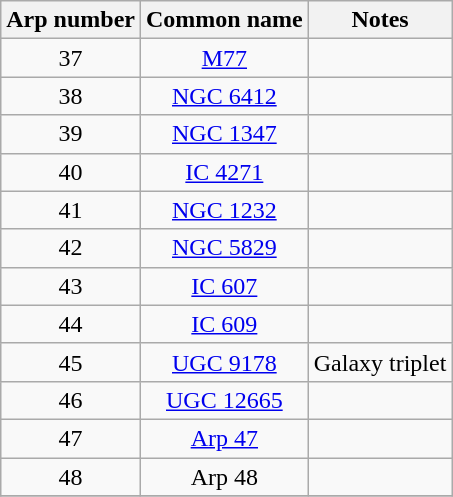<table class="wikitable" style="text-align:center;">
<tr>
<th>Arp number</th>
<th>Common name</th>
<th>Notes</th>
</tr>
<tr>
<td>37</td>
<td><a href='#'>M77</a></td>
<td></td>
</tr>
<tr>
<td>38</td>
<td><a href='#'>NGC 6412</a></td>
<td></td>
</tr>
<tr>
<td>39</td>
<td><a href='#'>NGC 1347</a></td>
<td></td>
</tr>
<tr>
<td>40</td>
<td><a href='#'>IC 4271</a></td>
<td></td>
</tr>
<tr>
<td>41</td>
<td><a href='#'>NGC 1232</a></td>
<td></td>
</tr>
<tr>
<td>42</td>
<td><a href='#'>NGC 5829</a></td>
<td></td>
</tr>
<tr>
<td>43</td>
<td><a href='#'>IC 607</a></td>
<td></td>
</tr>
<tr>
<td>44</td>
<td><a href='#'>IC 609</a></td>
<td></td>
</tr>
<tr>
<td>45</td>
<td><a href='#'>UGC 9178</a></td>
<td>Galaxy triplet</td>
</tr>
<tr>
<td>46</td>
<td><a href='#'>UGC 12665</a></td>
<td></td>
</tr>
<tr>
<td>47</td>
<td><a href='#'>Arp 47</a></td>
<td></td>
</tr>
<tr>
<td>48</td>
<td>Arp 48</td>
<td></td>
</tr>
<tr>
</tr>
</table>
